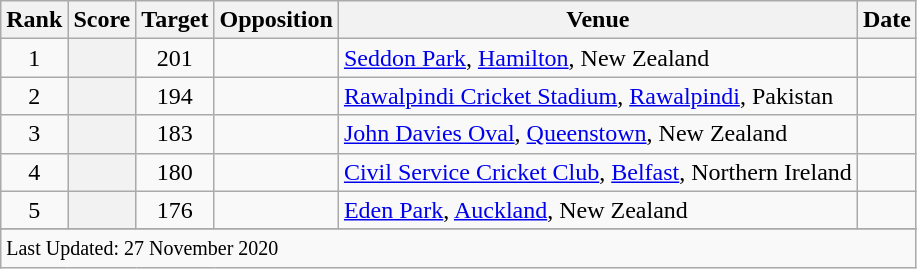<table class="wikitable plainrowheaders sortable">
<tr>
<th scope=col>Rank</th>
<th scope=col>Score</th>
<th scope=col>Target</th>
<th scope=col>Opposition</th>
<th scope=col>Venue</th>
<th scope=col>Date</th>
</tr>
<tr>
<td align=center>1</td>
<th scope=row style=text-align:center;></th>
<td align=center>201</td>
<td></td>
<td><a href='#'>Seddon Park</a>, <a href='#'>Hamilton</a>, New Zealand</td>
<td></td>
</tr>
<tr>
<td align=center>2</td>
<th scope=row style=text-align:center;></th>
<td align=center>194</td>
<td></td>
<td><a href='#'>Rawalpindi Cricket Stadium</a>, <a href='#'>Rawalpindi</a>, Pakistan</td>
<td></td>
</tr>
<tr>
<td align=center>3</td>
<th scope=row style=text-align:center;></th>
<td align=center>183</td>
<td></td>
<td><a href='#'>John Davies Oval</a>, <a href='#'>Queenstown</a>, New Zealand</td>
<td></td>
</tr>
<tr>
<td align=center>4</td>
<th scope=row style=text-align:center;></th>
<td align=center>180</td>
<td></td>
<td><a href='#'>Civil Service Cricket Club</a>, <a href='#'>Belfast</a>, Northern Ireland</td>
<td></td>
</tr>
<tr>
<td align=center>5</td>
<th scope=row style=text-align:center;></th>
<td align=center>176</td>
<td></td>
<td><a href='#'>Eden Park</a>, <a href='#'>Auckland</a>, New Zealand</td>
<td></td>
</tr>
<tr>
</tr>
<tr class=sortbottom>
<td colspan=6><small>Last Updated: 27 November 2020</small></td>
</tr>
</table>
